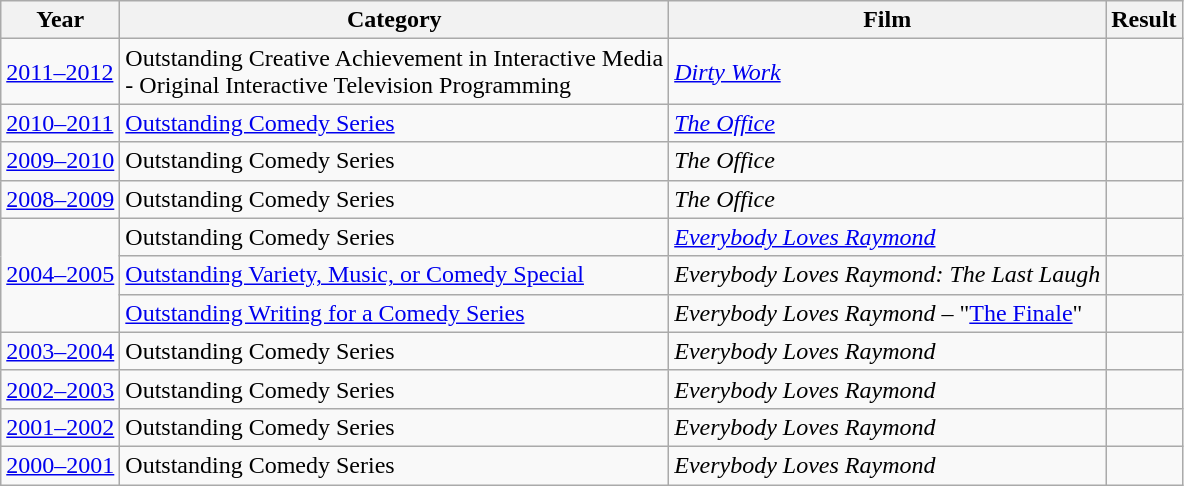<table class="wikitable">
<tr>
<th>Year</th>
<th>Category</th>
<th>Film</th>
<th>Result</th>
</tr>
<tr>
<td><a href='#'>2011–2012</a></td>
<td>Outstanding Creative Achievement in Interactive Media<br>- Original Interactive Television Programming</td>
<td><em><a href='#'>Dirty Work</a></em></td>
<td></td>
</tr>
<tr>
<td><a href='#'>2010–2011</a></td>
<td><a href='#'>Outstanding Comedy Series</a></td>
<td><em><a href='#'>The Office</a></em></td>
<td></td>
</tr>
<tr>
<td><a href='#'>2009–2010</a></td>
<td>Outstanding Comedy Series</td>
<td><em>The Office</em></td>
<td></td>
</tr>
<tr>
<td><a href='#'>2008–2009</a></td>
<td>Outstanding Comedy Series</td>
<td><em>The Office</em></td>
<td></td>
</tr>
<tr>
<td rowspan="3"><a href='#'>2004–2005</a></td>
<td>Outstanding Comedy Series</td>
<td><em><a href='#'>Everybody Loves Raymond</a></em></td>
<td></td>
</tr>
<tr>
<td><a href='#'>Outstanding Variety, Music, or Comedy Special</a></td>
<td><em>Everybody Loves Raymond: The Last Laugh</em></td>
<td></td>
</tr>
<tr>
<td><a href='#'>Outstanding Writing for a Comedy Series</a></td>
<td><em>Everybody Loves Raymond</em> – "<a href='#'>The Finale</a>"</td>
<td></td>
</tr>
<tr>
<td><a href='#'>2003–2004</a></td>
<td>Outstanding Comedy Series</td>
<td><em>Everybody Loves Raymond</em></td>
<td></td>
</tr>
<tr>
<td><a href='#'>2002–2003</a></td>
<td>Outstanding Comedy Series</td>
<td><em>Everybody Loves Raymond</em></td>
<td></td>
</tr>
<tr>
<td><a href='#'>2001–2002</a></td>
<td>Outstanding Comedy Series</td>
<td><em>Everybody Loves Raymond</em></td>
<td></td>
</tr>
<tr>
<td><a href='#'>2000–2001</a></td>
<td>Outstanding Comedy Series</td>
<td><em>Everybody Loves Raymond</em></td>
<td></td>
</tr>
</table>
